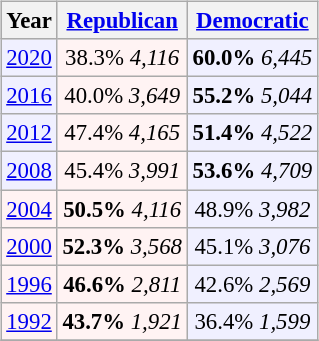<table class="wikitable" style="float:right; font-size:95%;">
<tr bgcolor=lightgrey>
<th>Year</th>
<th><a href='#'>Republican</a></th>
<th><a href='#'>Democratic</a></th>
</tr>
<tr>
<td align="center" bgcolor="#f0f0ff"><a href='#'>2020</a></td>
<td align="center" bgcolor="#fff3f3">38.3% <em>4,116</em></td>
<td align="center" bgcolor="#f0f0ff"><strong>60.0%</strong> <em>6,445</em></td>
</tr>
<tr>
<td align="center" bgcolor="#f0f0ff"><a href='#'>2016</a></td>
<td align="center" bgcolor="#fff3f3">40.0% <em>3,649</em></td>
<td align="center" bgcolor="#f0f0ff"><strong>55.2%</strong> <em>5,044</em></td>
</tr>
<tr>
<td align="center" bgcolor="#f0f0ff"><a href='#'>2012</a></td>
<td align="center" bgcolor="#fff3f3">47.4% <em>4,165</em></td>
<td align="center" bgcolor="#f0f0ff"><strong>51.4%</strong> <em>4,522</em></td>
</tr>
<tr>
<td align="center" bgcolor="#f0f0ff"><a href='#'>2008</a></td>
<td align="center" bgcolor="#fff3f3">45.4% <em>3,991</em></td>
<td align="center" bgcolor="#f0f0ff"><strong>53.6%</strong> <em>4,709</em></td>
</tr>
<tr>
<td align="center" bgcolor="#fff3f3"><a href='#'>2004</a></td>
<td align="center" bgcolor="#fff3f3"><strong>50.5%</strong> <em>4,116</em></td>
<td align="center" bgcolor="#f0f0ff">48.9% <em>3,982</em></td>
</tr>
<tr>
<td align="center" bgcolor="#fff3f3"><a href='#'>2000</a></td>
<td align="center" bgcolor="#fff3f3"><strong>52.3%</strong> <em>3,568</em></td>
<td align="center" bgcolor="#f0f0ff">45.1% <em>3,076</em></td>
</tr>
<tr>
<td align="center" bgcolor="#fff3f3"><a href='#'>1996</a></td>
<td align="center" bgcolor="#fff3f3"><strong>46.6%</strong> <em>2,811</em></td>
<td align="center" bgcolor="#f0f0ff">42.6% <em>2,569</em></td>
</tr>
<tr>
<td align="center" bgcolor="#fff3f3"><a href='#'>1992</a></td>
<td align="center" bgcolor="#fff3f3"><strong>43.7%</strong> <em>1,921</em></td>
<td align="center" bgcolor="#f0f0ff">36.4% <em>1,599</em></td>
</tr>
<tr>
</tr>
</table>
